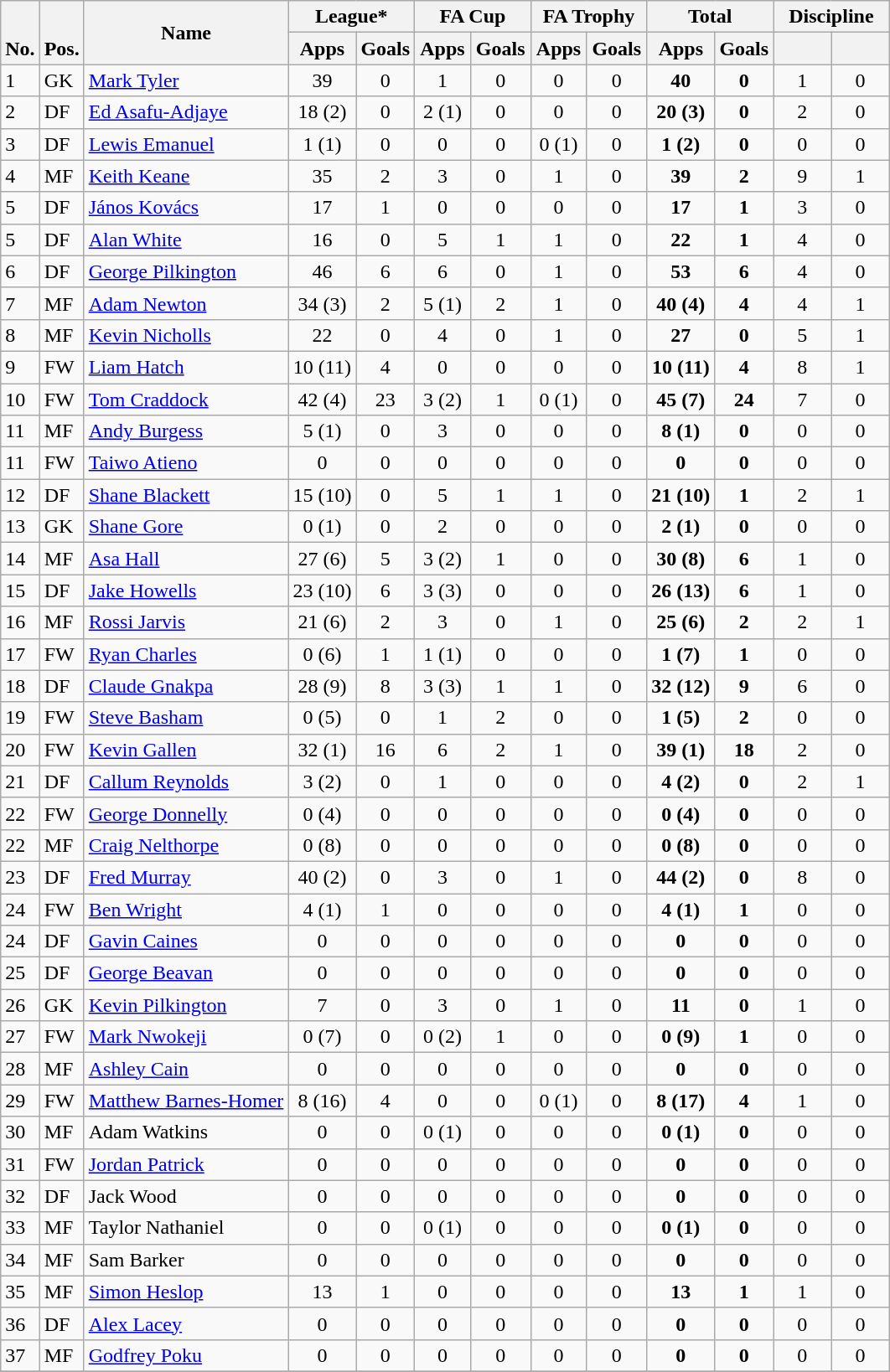<table class="wikitable" style="text-align:center">
<tr>
<th rowspan="2" valign="bottom">No.</th>
<th rowspan="2" valign="bottom">Pos.</th>
<th rowspan="2">Name</th>
<th colspan="2" width="85">League*</th>
<th colspan="2" width="85">FA Cup</th>
<th colspan="2" width="85">FA Trophy</th>
<th colspan="2" width="85">Total</th>
<th colspan="2" width="85">Discipline</th>
</tr>
<tr>
<th>Apps</th>
<th>Goals</th>
<th>Apps</th>
<th>Goals</th>
<th>Apps</th>
<th>Goals</th>
<th>Apps</th>
<th>Goals</th>
<th></th>
<th></th>
</tr>
<tr>
<td align="left">1</td>
<td align="left">GK</td>
<td align="left"> <a href='#'>Mark Tyler</a></td>
<td>39</td>
<td>0</td>
<td>1</td>
<td>0</td>
<td>0</td>
<td>0</td>
<td><strong>40</strong></td>
<td><strong>0</strong></td>
<td>1</td>
<td>0</td>
</tr>
<tr>
<td align="left">2</td>
<td align="left">DF</td>
<td align="left"> <a href='#'>Ed Asafu-Adjaye</a></td>
<td>18 (2)</td>
<td>0</td>
<td>2 (1)</td>
<td>0</td>
<td>0</td>
<td>0</td>
<td><strong>20 (3)</strong></td>
<td><strong>0</strong></td>
<td>2</td>
<td>0</td>
</tr>
<tr>
<td align="left">3</td>
<td align="left">DF</td>
<td align="left"> <a href='#'>Lewis Emanuel</a></td>
<td>1 (1)</td>
<td>0</td>
<td>0</td>
<td>0</td>
<td>0 (1)</td>
<td>0</td>
<td><strong>1 (2)</strong></td>
<td><strong>0</strong></td>
<td>0</td>
<td>0</td>
</tr>
<tr>
<td align="left">4</td>
<td align="left">MF</td>
<td align="left"> <a href='#'>Keith Keane</a></td>
<td>35</td>
<td>2</td>
<td>3</td>
<td>0</td>
<td>1</td>
<td>0</td>
<td><strong>39</strong></td>
<td><strong>2</strong></td>
<td>9</td>
<td>1</td>
</tr>
<tr>
<td align="left">5</td>
<td align="left">DF</td>
<td align="left"> <a href='#'>János Kovács</a></td>
<td>17</td>
<td>1</td>
<td>0</td>
<td>0</td>
<td>0</td>
<td>0</td>
<td><strong>17</strong></td>
<td><strong>1</strong></td>
<td>3</td>
<td>0</td>
</tr>
<tr>
<td align="left">5</td>
<td align="left">DF</td>
<td align="left"> <a href='#'>Alan White</a></td>
<td>16</td>
<td>0</td>
<td>5</td>
<td>1</td>
<td>1</td>
<td>0</td>
<td><strong>22</strong></td>
<td><strong>1</strong></td>
<td>4</td>
<td>0</td>
</tr>
<tr>
<td align="left">6</td>
<td align="left">DF</td>
<td align="left"> <a href='#'>George Pilkington</a></td>
<td>46</td>
<td>6</td>
<td>6</td>
<td>0</td>
<td>1</td>
<td>0</td>
<td><strong>53</strong></td>
<td><strong>6</strong></td>
<td>4</td>
<td>0</td>
</tr>
<tr>
<td align="left">7</td>
<td align="left">MF</td>
<td align="left"> <a href='#'>Adam Newton</a></td>
<td>34 (3)</td>
<td>2</td>
<td>5 (1)</td>
<td>2</td>
<td>1</td>
<td>0</td>
<td><strong>40 (4)</strong></td>
<td><strong>4</strong></td>
<td>4</td>
<td>1</td>
</tr>
<tr>
<td align="left">8</td>
<td align="left">MF</td>
<td align="left"> <a href='#'>Kevin Nicholls</a></td>
<td>22</td>
<td>0</td>
<td>4</td>
<td>0</td>
<td>1</td>
<td>0</td>
<td><strong>27</strong></td>
<td><strong>0</strong></td>
<td>5</td>
<td>1</td>
</tr>
<tr>
<td align="left">9</td>
<td align="left">FW</td>
<td align="left"> <a href='#'>Liam Hatch</a></td>
<td>10 (11)</td>
<td>4</td>
<td>0</td>
<td>0</td>
<td>0</td>
<td>0</td>
<td><strong>10 (11)</strong></td>
<td><strong>4</strong></td>
<td>8</td>
<td>1</td>
</tr>
<tr>
<td align="left">10</td>
<td align="left">FW</td>
<td align="left"> <a href='#'>Tom Craddock</a></td>
<td>42 (4)</td>
<td>23</td>
<td>3 (2)</td>
<td>1</td>
<td>0 (1)</td>
<td>0</td>
<td><strong>45 (7)</strong></td>
<td><strong>24</strong></td>
<td>7</td>
<td>0</td>
</tr>
<tr>
<td align="left">11</td>
<td align="left">MF</td>
<td align="left"> <a href='#'>Andy Burgess</a></td>
<td>5 (1)</td>
<td>0</td>
<td>3</td>
<td>0</td>
<td>0</td>
<td>0</td>
<td><strong>8 (1)</strong></td>
<td><strong>0</strong></td>
<td>0</td>
<td>0</td>
</tr>
<tr>
<td align="left">11</td>
<td align="left">FW</td>
<td align="left"> <a href='#'>Taiwo Atieno</a></td>
<td>0</td>
<td>0</td>
<td>0</td>
<td>0</td>
<td>0</td>
<td>0</td>
<td><strong>0</strong></td>
<td><strong>0</strong></td>
<td>0</td>
<td>0</td>
</tr>
<tr>
<td align="left">12</td>
<td align="left">DF</td>
<td align="left"> <a href='#'>Shane Blackett</a></td>
<td>15 (10)</td>
<td>0</td>
<td>5</td>
<td>1</td>
<td>1</td>
<td>0</td>
<td><strong>21 (10)</strong></td>
<td><strong>1</strong></td>
<td>2</td>
<td>1</td>
</tr>
<tr>
<td align="left">13</td>
<td align="left">GK</td>
<td align="left"> <a href='#'>Shane Gore</a></td>
<td>0 (1)</td>
<td>0</td>
<td>2</td>
<td>0</td>
<td>0</td>
<td>0</td>
<td><strong>2 (1)</strong></td>
<td><strong>0</strong></td>
<td>0</td>
<td>0</td>
</tr>
<tr>
<td align="left">14</td>
<td align="left">MF</td>
<td align="left"> <a href='#'>Asa Hall</a></td>
<td>27 (6)</td>
<td>5</td>
<td>3 (2)</td>
<td>1</td>
<td>0</td>
<td>0</td>
<td><strong>30 (8)</strong></td>
<td><strong>6</strong></td>
<td>1</td>
<td>0</td>
</tr>
<tr>
<td align="left">15</td>
<td align="left">DF</td>
<td align="left"> <a href='#'>Jake Howells</a></td>
<td>23 (10)</td>
<td>6</td>
<td>3 (3)</td>
<td>0</td>
<td>0</td>
<td>0</td>
<td><strong>26 (13)</strong></td>
<td><strong>6</strong></td>
<td>1</td>
<td>0</td>
</tr>
<tr>
<td align="left">16</td>
<td align="left">MF</td>
<td align="left"> <a href='#'>Rossi Jarvis</a></td>
<td>21 (6)</td>
<td>2</td>
<td>3</td>
<td>0</td>
<td>1</td>
<td>0</td>
<td><strong>25 (6)</strong></td>
<td><strong>2</strong></td>
<td>2</td>
<td>1</td>
</tr>
<tr>
<td align="left">17</td>
<td align="left">FW</td>
<td align="left"> <a href='#'>Ryan Charles</a></td>
<td>0 (6)</td>
<td>1</td>
<td>1 (1)</td>
<td>0</td>
<td>0</td>
<td>0</td>
<td><strong>1 (7)</strong></td>
<td><strong>1</strong></td>
<td>0</td>
<td>0</td>
</tr>
<tr>
<td align="left">18</td>
<td align="left">DF</td>
<td align="left"> <a href='#'>Claude Gnakpa</a></td>
<td>28 (9)</td>
<td>8</td>
<td>3 (3)</td>
<td>1</td>
<td>1</td>
<td>0</td>
<td><strong>32 (12)</strong></td>
<td><strong>9</strong></td>
<td>6</td>
<td>0</td>
</tr>
<tr>
<td align="left">19</td>
<td align="left">FW</td>
<td align="left"> <a href='#'>Steve Basham</a></td>
<td>0 (5)</td>
<td>0</td>
<td>1</td>
<td>2</td>
<td>0</td>
<td>0</td>
<td><strong>1 (5)</strong></td>
<td><strong>2</strong></td>
<td>0</td>
<td>0</td>
</tr>
<tr>
<td align="left">20</td>
<td align="left">FW</td>
<td align="left"> <a href='#'>Kevin Gallen</a></td>
<td>32 (1)</td>
<td>16</td>
<td>6</td>
<td>2</td>
<td>1</td>
<td>0</td>
<td><strong>39 (1)</strong></td>
<td><strong>18</strong></td>
<td>2</td>
<td>0</td>
</tr>
<tr>
<td align="left">21</td>
<td align="left">DF</td>
<td align="left"> <a href='#'>Callum Reynolds</a></td>
<td>3 (2)</td>
<td>0</td>
<td>1</td>
<td>0</td>
<td>0</td>
<td>0</td>
<td><strong>4 (2)</strong></td>
<td><strong>0</strong></td>
<td>2</td>
<td>1</td>
</tr>
<tr>
<td align="left">22</td>
<td align="left">FW</td>
<td align="left"> <a href='#'>George Donnelly</a></td>
<td>0 (4)</td>
<td>0</td>
<td>0</td>
<td>0</td>
<td>0</td>
<td>0</td>
<td><strong>0 (4)</strong></td>
<td><strong>0</strong></td>
<td>0</td>
<td>0</td>
</tr>
<tr>
<td align="left">22</td>
<td align="left">MF</td>
<td align="left"> <a href='#'>Craig Nelthorpe</a></td>
<td>0 (8)</td>
<td>0</td>
<td>0</td>
<td>0</td>
<td>0</td>
<td>0</td>
<td><strong>0 (8)</strong></td>
<td><strong>0</strong></td>
<td>0</td>
<td>0</td>
</tr>
<tr>
<td align="left">23</td>
<td align="left">DF</td>
<td align="left"> <a href='#'>Fred Murray</a></td>
<td>40 (2)</td>
<td>0</td>
<td>3</td>
<td>0</td>
<td>1</td>
<td>0</td>
<td><strong>44 (2)</strong></td>
<td><strong>0</strong></td>
<td>8</td>
<td>0</td>
</tr>
<tr>
<td align="left">24</td>
<td align="left">FW</td>
<td align="left"> <a href='#'>Ben Wright</a></td>
<td>4 (1)</td>
<td>1</td>
<td>0</td>
<td>0</td>
<td>0</td>
<td>0</td>
<td><strong>4 (1)</strong></td>
<td><strong>1</strong></td>
<td>0</td>
<td>0</td>
</tr>
<tr>
<td align="left">24</td>
<td align="left">DF</td>
<td align="left"> <a href='#'>Gavin Caines</a></td>
<td>0</td>
<td>0</td>
<td>0</td>
<td>0</td>
<td>0</td>
<td>0</td>
<td><strong>0</strong></td>
<td><strong>0</strong></td>
<td>0</td>
<td>0</td>
</tr>
<tr>
<td align="left">25</td>
<td align="left">DF</td>
<td align="left"> <a href='#'>George Beavan</a></td>
<td>0</td>
<td>0</td>
<td>0</td>
<td>0</td>
<td>0</td>
<td>0</td>
<td><strong>0</strong></td>
<td><strong>0</strong></td>
<td>0</td>
<td>0</td>
</tr>
<tr>
<td align="left">26</td>
<td align="left">GK</td>
<td align="left"> <a href='#'>Kevin Pilkington</a></td>
<td>7</td>
<td>0</td>
<td>3</td>
<td>0</td>
<td>1</td>
<td>0</td>
<td><strong>11</strong></td>
<td><strong>0</strong></td>
<td>1</td>
<td>0</td>
</tr>
<tr>
<td align="left">27</td>
<td align="left">FW</td>
<td align="left"> <a href='#'>Mark Nwokeji</a></td>
<td>0 (7)</td>
<td>0</td>
<td>0 (2)</td>
<td>1</td>
<td>0</td>
<td>0</td>
<td><strong>0 (9)</strong></td>
<td><strong>1</strong></td>
<td>0</td>
<td>0</td>
</tr>
<tr>
<td align="left">28</td>
<td align="left">MF</td>
<td align="left"> <a href='#'>Ashley Cain</a></td>
<td>0</td>
<td>0</td>
<td>0</td>
<td>0</td>
<td>0</td>
<td>0</td>
<td><strong>0</strong></td>
<td><strong>0</strong></td>
<td>0</td>
<td>0</td>
</tr>
<tr>
<td align="left">29</td>
<td align="left">FW</td>
<td align="left"> <a href='#'>Matthew Barnes-Homer</a></td>
<td>8 (16)</td>
<td>4</td>
<td>0</td>
<td>0</td>
<td>0 (1)</td>
<td>0</td>
<td><strong>8 (17)</strong></td>
<td><strong>4</strong></td>
<td>1</td>
<td>0</td>
</tr>
<tr>
<td align="left">30</td>
<td align="left">MF</td>
<td align="left"> Adam Watkins</td>
<td>0</td>
<td>0</td>
<td>0 (1)</td>
<td>0</td>
<td>0</td>
<td>0</td>
<td><strong>0 (1)</strong></td>
<td><strong>0</strong></td>
<td>0</td>
<td>0</td>
</tr>
<tr>
<td align="left">31</td>
<td align="left">FW</td>
<td align="left"> <a href='#'>Jordan Patrick</a></td>
<td>0</td>
<td>0</td>
<td>0</td>
<td>0</td>
<td>0</td>
<td>0</td>
<td><strong>0</strong></td>
<td><strong>0</strong></td>
<td>0</td>
<td>0</td>
</tr>
<tr>
<td align="left">32</td>
<td align="left">DF</td>
<td align="left"> Jack Wood</td>
<td>0</td>
<td>0</td>
<td>0</td>
<td>0</td>
<td>0</td>
<td>0</td>
<td><strong>0</strong></td>
<td><strong>0</strong></td>
<td>0</td>
<td>0</td>
</tr>
<tr>
<td align="left">33</td>
<td align="left">MF</td>
<td align="left"> Taylor Nathaniel</td>
<td>0</td>
<td>0</td>
<td>0 (1)</td>
<td>0</td>
<td>0</td>
<td>0</td>
<td><strong>0 (1)</strong></td>
<td><strong>0</strong></td>
<td>0</td>
<td>0</td>
</tr>
<tr>
<td align="left">34</td>
<td align="left">MF</td>
<td align="left"> Sam Barker</td>
<td>0</td>
<td>0</td>
<td>0</td>
<td>0</td>
<td>0</td>
<td>0</td>
<td><strong>0</strong></td>
<td><strong>0</strong></td>
<td>0</td>
<td>0</td>
</tr>
<tr>
<td align="left">35</td>
<td align="left">MF</td>
<td align="left"> <a href='#'>Simon Heslop</a></td>
<td>13</td>
<td>1</td>
<td>0</td>
<td>0</td>
<td>0</td>
<td>0</td>
<td><strong>13</strong></td>
<td><strong>1</strong></td>
<td>1</td>
<td>0</td>
</tr>
<tr>
<td align="left">36</td>
<td align="left">DF</td>
<td align="left"> <a href='#'>Alex Lacey</a></td>
<td>0</td>
<td>0</td>
<td>0</td>
<td>0</td>
<td>0</td>
<td>0</td>
<td><strong>0</strong></td>
<td><strong>0</strong></td>
<td>0</td>
<td>0</td>
</tr>
<tr>
<td align="left">37</td>
<td align="left">MF</td>
<td align="left"> <a href='#'>Godfrey Poku</a></td>
<td>0</td>
<td>0</td>
<td>0</td>
<td>0</td>
<td>0</td>
<td>0</td>
<td><strong>0</strong></td>
<td><strong>0</strong></td>
<td>0</td>
<td>0</td>
</tr>
<tr>
</tr>
</table>
